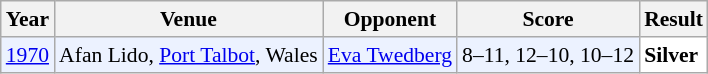<table class="sortable wikitable" style="font-size: 90%;">
<tr>
<th>Year</th>
<th>Venue</th>
<th>Opponent</th>
<th>Score</th>
<th>Result</th>
</tr>
<tr style="background:#ECF2FF">
<td align="center"><a href='#'>1970</a></td>
<td align="left">Afan Lido, <a href='#'>Port Talbot</a>, Wales</td>
<td align="left"> <a href='#'>Eva Twedberg</a></td>
<td align="left">8–11, 12–10, 10–12</td>
<td style="text-align:left; background:white"> <strong>Silver</strong></td>
</tr>
</table>
